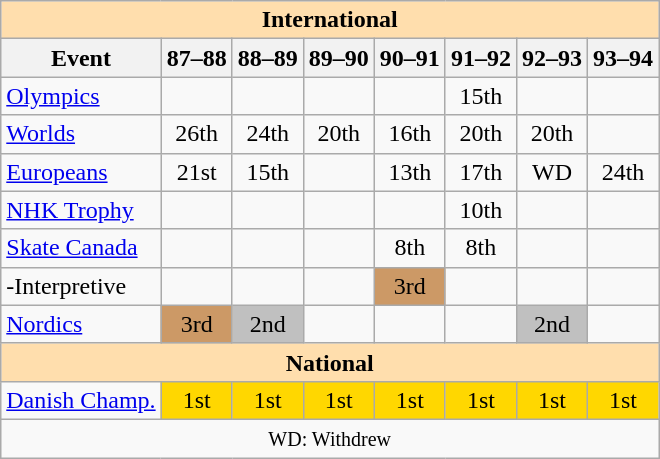<table class="wikitable" style="text-align:center">
<tr>
<th style="background-color: #ffdead; " colspan=8 align=center>International</th>
</tr>
<tr>
<th>Event</th>
<th>87–88</th>
<th>88–89</th>
<th>89–90</th>
<th>90–91</th>
<th>91–92</th>
<th>92–93</th>
<th>93–94</th>
</tr>
<tr>
<td align=left><a href='#'>Olympics</a></td>
<td></td>
<td></td>
<td></td>
<td></td>
<td>15th</td>
<td></td>
<td></td>
</tr>
<tr>
<td align=left><a href='#'>Worlds</a></td>
<td>26th</td>
<td>24th</td>
<td>20th</td>
<td>16th</td>
<td>20th</td>
<td>20th</td>
<td></td>
</tr>
<tr>
<td align=left><a href='#'>Europeans</a></td>
<td>21st</td>
<td>15th</td>
<td></td>
<td>13th</td>
<td>17th</td>
<td>WD</td>
<td>24th</td>
</tr>
<tr>
<td align=left><a href='#'>NHK Trophy</a></td>
<td></td>
<td></td>
<td></td>
<td></td>
<td>10th</td>
<td></td>
<td></td>
</tr>
<tr>
<td align=left><a href='#'>Skate Canada</a></td>
<td></td>
<td></td>
<td></td>
<td>8th</td>
<td>8th</td>
<td></td>
<td></td>
</tr>
<tr>
<td align=left>-Interpretive</td>
<td></td>
<td></td>
<td></td>
<td bgcolor=cc9966>3rd</td>
<td></td>
<td></td>
<td></td>
</tr>
<tr>
<td align=left><a href='#'>Nordics</a></td>
<td bgcolor=cc9966>3rd</td>
<td bgcolor=silver>2nd</td>
<td></td>
<td></td>
<td></td>
<td bgcolor=silver>2nd</td>
<td></td>
</tr>
<tr>
<th style="background-color: #ffdead; " colspan=8 align=center>National</th>
</tr>
<tr>
<td align=left><a href='#'>Danish Champ.</a></td>
<td bgcolor=gold>1st</td>
<td bgcolor=gold>1st</td>
<td bgcolor=gold>1st</td>
<td bgcolor=gold>1st</td>
<td bgcolor=gold>1st</td>
<td bgcolor=gold>1st</td>
<td bgcolor=gold>1st</td>
</tr>
<tr>
<td colspan=8 align=center><small> WD: Withdrew </small></td>
</tr>
</table>
